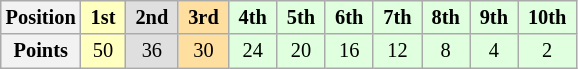<table class="wikitable" style="font-size:85%; text-align:center">
<tr>
<th>Position</th>
<td style="background:#FFFFBF;"> <strong>1st</strong> </td>
<td style="background:#DFDFDF;"> <strong>2nd</strong> </td>
<td style="background:#FFDF9F;"> <strong>3rd</strong> </td>
<td style="background:#DFFFDF;"> <strong>4th</strong> </td>
<td style="background:#DFFFDF;"> <strong>5th</strong> </td>
<td style="background:#DFFFDF;"> <strong>6th</strong> </td>
<td style="background:#DFFFDF;"> <strong>7th</strong> </td>
<td style="background:#DFFFDF;"> <strong>8th</strong> </td>
<td style="background:#DFFFDF;"> <strong>9th</strong> </td>
<td style="background:#DFFFDF;"> <strong>10th</strong> </td>
</tr>
<tr>
<th>Points</th>
<td style="background:#FFFFBF;">50</td>
<td style="background:#DFDFDF;">36</td>
<td style="background:#FFDF9F;">30</td>
<td style="background:#DFFFDF;">24</td>
<td style="background:#DFFFDF;">20</td>
<td style="background:#DFFFDF;">16</td>
<td style="background:#DFFFDF;">12</td>
<td style="background:#DFFFDF;">8</td>
<td style="background:#DFFFDF;">4</td>
<td style="background:#DFFFDF;">2</td>
</tr>
</table>
